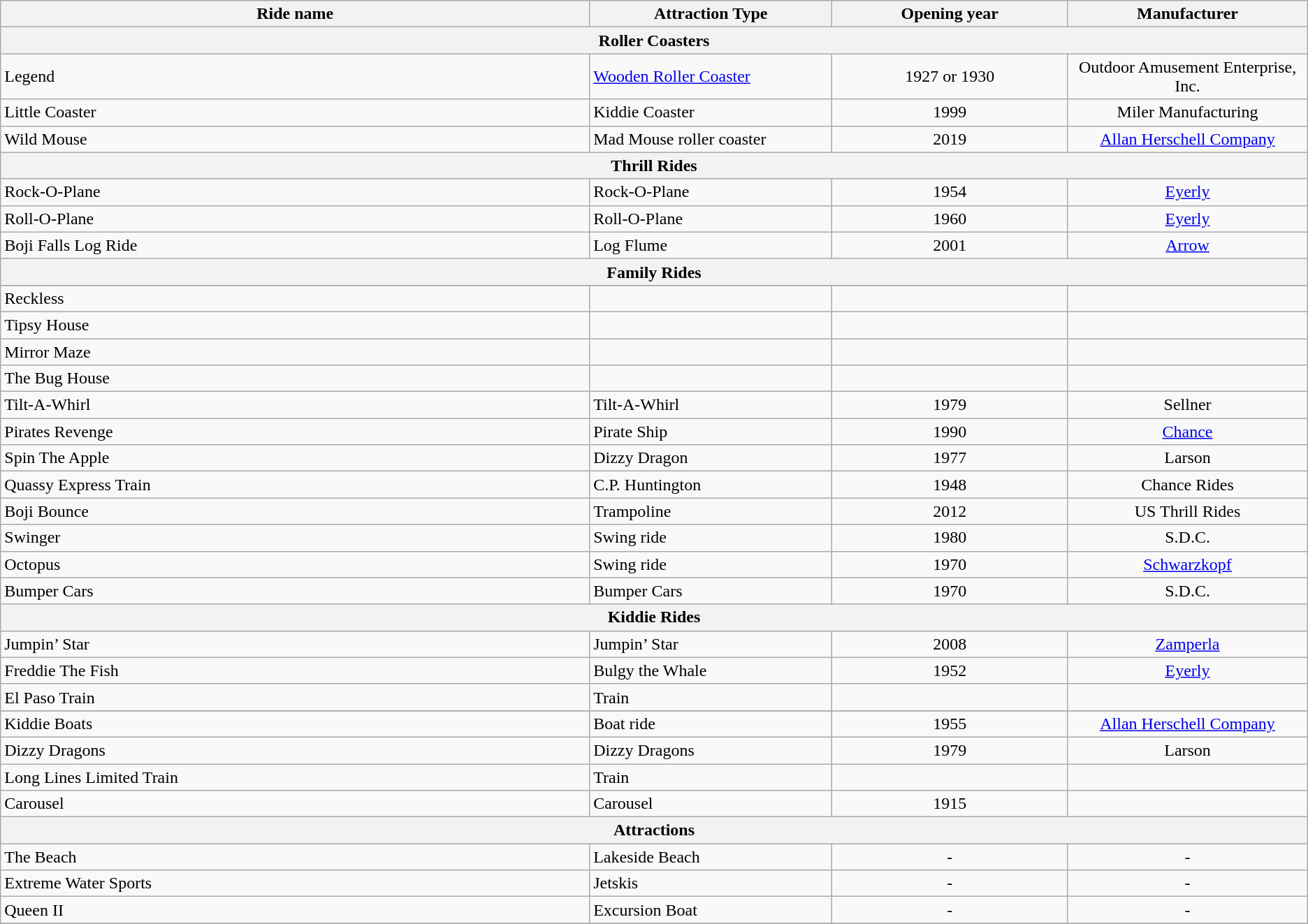<table class="wikitable sortable">
<tr>
<th style="width:15%;">Ride name</th>
<th style="width:6%;">Attraction Type</th>
<th style="width:6%;">Opening year</th>
<th style="width:5%;">Manufacturer</th>
</tr>
<tr>
<th colspan=4>Roller Coasters</th>
</tr>
<tr>
<td>Legend</td>
<td><a href='#'>Wooden Roller Coaster</a></td>
<td style="text-align:center">1927 or 1930</td>
<td style="text-align:center">Outdoor Amusement Enterprise, Inc.</td>
</tr>
<tr>
<td>Little Coaster</td>
<td>Kiddie Coaster</td>
<td style="text-align:center">1999</td>
<td style="text-align:center">Miler Manufacturing</td>
</tr>
<tr>
<td>Wild Mouse</td>
<td>Mad Mouse roller coaster</td>
<td style="text-align:center">2019</td>
<td style="text-align:center"><a href='#'>Allan Herschell Company</a></td>
</tr>
<tr>
<th colspan=4>Thrill Rides</th>
</tr>
<tr>
<td>Rock-O-Plane</td>
<td>Rock-O-Plane</td>
<td style="text-align:center">1954</td>
<td style="text-align:center"><a href='#'>Eyerly</a></td>
</tr>
<tr>
<td>Roll-O-Plane</td>
<td>Roll-O-Plane</td>
<td style="text-align:center">1960</td>
<td style="text-align:center"><a href='#'>Eyerly</a></td>
</tr>
<tr>
<td>Boji Falls Log Ride</td>
<td>Log Flume</td>
<td style="text-align:center">2001</td>
<td style="text-align:center"><a href='#'>Arrow</a></td>
</tr>
<tr>
<th colspan=4>Family Rides</th>
</tr>
<tr>
</tr>
<tr>
<td>Reckless</td>
<td></td>
<td></td>
<td></td>
</tr>
<tr>
<td>Tipsy House</td>
<td></td>
<td></td>
<td></td>
</tr>
<tr>
<td>Mirror Maze</td>
<td></td>
<td></td>
<td></td>
</tr>
<tr>
<td>The Bug House</td>
<td></td>
<td></td>
<td></td>
</tr>
<tr>
<td>Tilt-A-Whirl</td>
<td>Tilt-A-Whirl</td>
<td style="text-align:center">1979</td>
<td style="text-align:center">Sellner</td>
</tr>
<tr>
<td>Pirates Revenge</td>
<td>Pirate Ship</td>
<td style="text-align:center">1990</td>
<td style="text-align:center"><a href='#'>Chance</a></td>
</tr>
<tr>
<td>Spin The Apple</td>
<td>Dizzy Dragon</td>
<td style="text-align:center">1977</td>
<td style="text-align:center">Larson</td>
</tr>
<tr>
<td>Quassy Express Train</td>
<td>C.P. Huntington</td>
<td style="text-align:center">1948</td>
<td style="text-align:center">Chance Rides</td>
</tr>
<tr>
<td>Boji Bounce</td>
<td>Trampoline</td>
<td style="text-align:center">2012</td>
<td style="text-align:center">US Thrill Rides</td>
</tr>
<tr>
<td>Swinger</td>
<td>Swing ride</td>
<td style="text-align:center">1980</td>
<td style="text-align:center">S.D.C.</td>
</tr>
<tr>
<td>Octopus</td>
<td>Swing ride</td>
<td style="text-align:center">1970</td>
<td style="text-align:center"><a href='#'>Schwarzkopf</a></td>
</tr>
<tr>
<td>Bumper Cars</td>
<td>Bumper Cars</td>
<td style="text-align:center">1970</td>
<td style="text-align:center">S.D.C.</td>
</tr>
<tr>
<th colspan=4>Kiddie Rides</th>
</tr>
<tr>
<td>Jumpin’ Star</td>
<td>Jumpin’ Star</td>
<td style="text-align:center">2008</td>
<td style="text-align:center"><a href='#'>Zamperla</a></td>
</tr>
<tr>
<td>Freddie The Fish</td>
<td>Bulgy the Whale</td>
<td style="text-align:center">1952</td>
<td style="text-align:center"><a href='#'>Eyerly</a></td>
</tr>
<tr>
<td>El Paso Train</td>
<td>Train</td>
<td></td>
<td></td>
</tr>
<tr>
</tr>
<tr>
<td>Kiddie Boats</td>
<td>Boat ride</td>
<td style="text-align:center">1955</td>
<td style="text-align:center"><a href='#'>Allan Herschell Company</a></td>
</tr>
<tr>
<td>Dizzy Dragons</td>
<td>Dizzy Dragons</td>
<td style="text-align:center">1979</td>
<td style="text-align:center">Larson</td>
</tr>
<tr>
<td>Long Lines Limited Train</td>
<td>Train</td>
<td></td>
<td></td>
</tr>
<tr>
<td>Carousel</td>
<td>Carousel</td>
<td style="text-align:center">1915</td>
<td></td>
</tr>
<tr>
<th colspan=4>Attractions</th>
</tr>
<tr>
<td>The Beach</td>
<td>Lakeside Beach</td>
<td style="text-align:center">-</td>
<td style="text-align:center">-</td>
</tr>
<tr>
<td>Extreme Water Sports</td>
<td>Jetskis</td>
<td style="text-align:center">-</td>
<td style="text-align:center">-</td>
</tr>
<tr>
<td>Queen II</td>
<td>Excursion Boat</td>
<td style="text-align:center">-</td>
<td style="text-align:center">-</td>
</tr>
<tr>
</tr>
</table>
